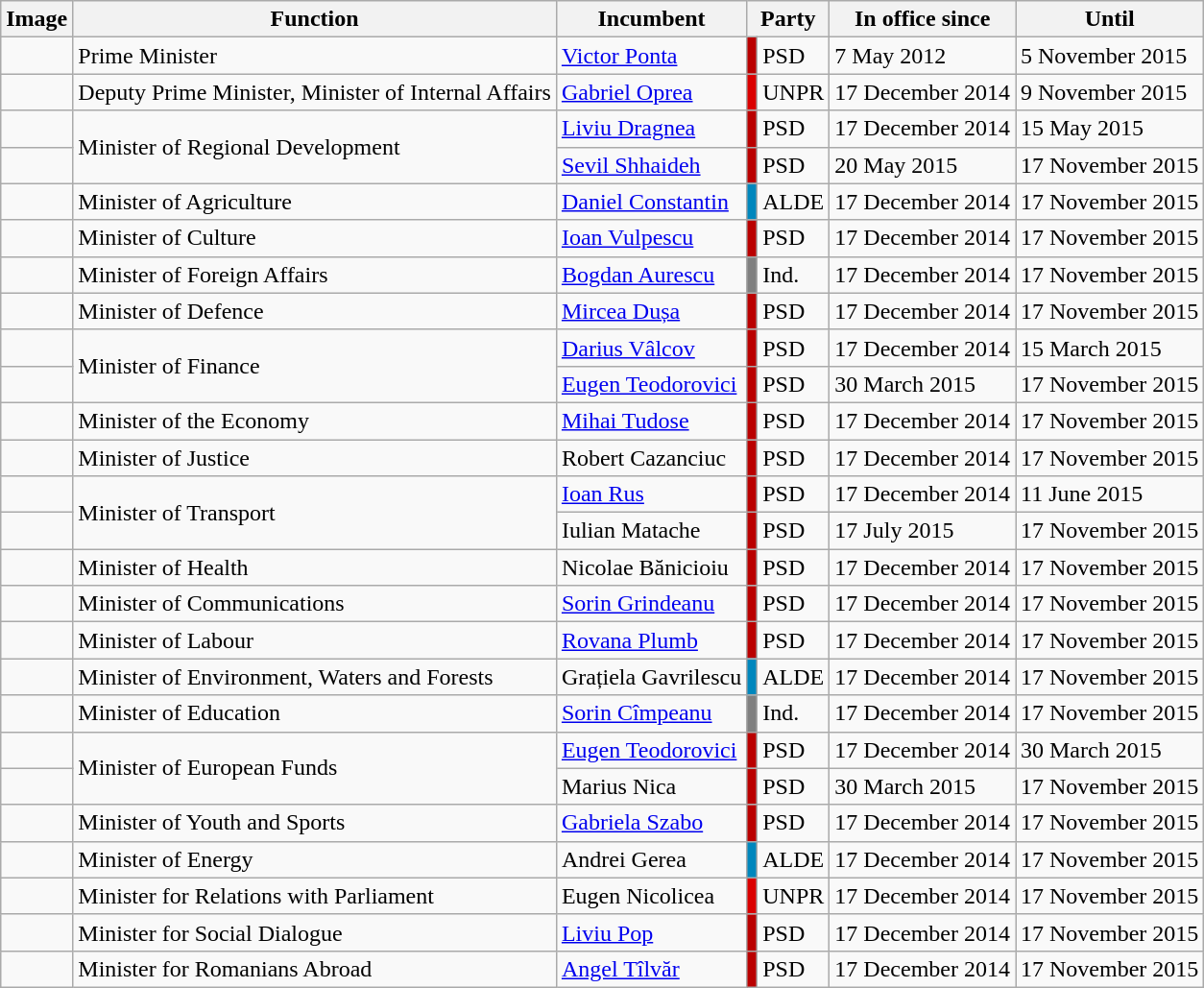<table class="wikitable">
<tr>
<th>Image</th>
<th>Function</th>
<th>Incumbent</th>
<th colspan="2">Party</th>
<th>In office since</th>
<th>Until</th>
</tr>
<tr>
<td></td>
<td>Prime Minister</td>
<td><a href='#'>Victor Ponta</a></td>
<th style="background-color: #BA0000"></th>
<td>PSD</td>
<td>7 May 2012</td>
<td>5 November 2015</td>
</tr>
<tr>
<td></td>
<td>Deputy Prime Minister, Minister of Internal Affairs</td>
<td><a href='#'>Gabriel Oprea</a></td>
<th style="background-color: #DB0000"></th>
<td>UNPR</td>
<td>17 December 2014</td>
<td>9 November 2015</td>
</tr>
<tr>
<td></td>
<td rowspan="2">Minister of Regional Development</td>
<td><a href='#'>Liviu Dragnea</a></td>
<th style="background-color: #BA0000"></th>
<td>PSD</td>
<td>17 December 2014</td>
<td>15 May 2015</td>
</tr>
<tr>
<td></td>
<td><a href='#'>Sevil Shhaideh</a></td>
<th style="background-color: #BA0000"></th>
<td>PSD</td>
<td>20 May 2015</td>
<td>17 November 2015</td>
</tr>
<tr>
<td></td>
<td>Minister of Agriculture</td>
<td><a href='#'>Daniel Constantin</a></td>
<th style="background-color: #0087BD"></th>
<td>ALDE</td>
<td>17 December 2014</td>
<td>17 November 2015</td>
</tr>
<tr>
<td></td>
<td>Minister of Culture</td>
<td><a href='#'>Ioan Vulpescu</a></td>
<th style="background-color: #BA0000"></th>
<td>PSD</td>
<td>17 December 2014</td>
<td>17 November 2015</td>
</tr>
<tr>
<td></td>
<td>Minister of Foreign Affairs</td>
<td><a href='#'>Bogdan Aurescu</a></td>
<th style="background-color: gray"></th>
<td>Ind.</td>
<td>17 December 2014</td>
<td>17 November 2015</td>
</tr>
<tr>
<td></td>
<td>Minister of Defence</td>
<td><a href='#'>Mircea Dușa</a></td>
<th style="background-color: #BA0000"></th>
<td>PSD</td>
<td>17 December 2014</td>
<td>17 November 2015</td>
</tr>
<tr>
<td></td>
<td rowspan="2">Minister of Finance</td>
<td><a href='#'>Darius Vâlcov</a></td>
<th style="background-color: #BA0000"></th>
<td>PSD</td>
<td>17 December 2014</td>
<td>15 March 2015</td>
</tr>
<tr>
<td></td>
<td><a href='#'>Eugen Teodorovici</a></td>
<th style="background-color: #BA0000"></th>
<td>PSD</td>
<td>30 March 2015</td>
<td>17 November 2015</td>
</tr>
<tr>
<td></td>
<td>Minister of the Economy</td>
<td><a href='#'>Mihai Tudose</a></td>
<th style="background-color: #BA0000"></th>
<td>PSD</td>
<td>17 December 2014</td>
<td>17 November 2015</td>
</tr>
<tr>
<td></td>
<td>Minister of Justice</td>
<td>Robert Cazanciuc</td>
<th style="background-color: #BA0000"></th>
<td>PSD</td>
<td>17 December 2014</td>
<td>17 November 2015</td>
</tr>
<tr>
<td></td>
<td rowspan="2">Minister of Transport</td>
<td><a href='#'>Ioan Rus</a></td>
<th style="background-color: #BA0000"></th>
<td>PSD</td>
<td>17 December 2014</td>
<td>11 June 2015</td>
</tr>
<tr>
<td></td>
<td>Iulian Matache</td>
<th style="background-color: #BA0000"></th>
<td>PSD</td>
<td>17 July 2015</td>
<td>17 November 2015</td>
</tr>
<tr>
<td></td>
<td>Minister of Health</td>
<td>Nicolae Bănicioiu</td>
<th style="background-color: #BA0000"></th>
<td>PSD</td>
<td>17 December 2014</td>
<td>17 November 2015</td>
</tr>
<tr>
<td></td>
<td>Minister of Communications</td>
<td><a href='#'>Sorin Grindeanu</a></td>
<th style="background-color: #BA0000"></th>
<td>PSD</td>
<td>17 December 2014</td>
<td>17 November 2015</td>
</tr>
<tr>
<td></td>
<td>Minister of Labour</td>
<td><a href='#'>Rovana Plumb</a></td>
<th style="background-color: #BA0000"></th>
<td>PSD</td>
<td>17 December 2014</td>
<td>17 November 2015</td>
</tr>
<tr>
<td></td>
<td>Minister of Environment, Waters and Forests</td>
<td>Grațiela Gavrilescu</td>
<th style="background-color: #0087BD"></th>
<td>ALDE</td>
<td>17 December 2014</td>
<td>17 November 2015</td>
</tr>
<tr>
<td></td>
<td>Minister of Education</td>
<td><a href='#'>Sorin Cîmpeanu</a></td>
<th style="background-color: grey"></th>
<td>Ind.</td>
<td>17 December 2014</td>
<td>17 November 2015</td>
</tr>
<tr>
<td></td>
<td rowspan="2">Minister of European Funds</td>
<td><a href='#'>Eugen Teodorovici</a></td>
<th style="background-color: #BA0000"></th>
<td>PSD</td>
<td>17 December 2014</td>
<td>30 March 2015</td>
</tr>
<tr>
<td></td>
<td>Marius Nica</td>
<th style="background-color: #BA0000"></th>
<td>PSD</td>
<td>30 March 2015</td>
<td>17 November 2015</td>
</tr>
<tr>
<td></td>
<td>Minister of Youth and Sports</td>
<td><a href='#'>Gabriela Szabo</a></td>
<th style="background-color: #BA0000"></th>
<td>PSD</td>
<td>17 December 2014</td>
<td>17 November 2015</td>
</tr>
<tr>
<td></td>
<td>Minister of Energy</td>
<td>Andrei Gerea</td>
<th style="background-color: #0087BD"></th>
<td>ALDE</td>
<td>17 December 2014</td>
<td>17 November 2015</td>
</tr>
<tr>
<td></td>
<td>Minister for Relations with Parliament</td>
<td>Eugen Nicolicea</td>
<th style="background-color: #DB0000"></th>
<td>UNPR</td>
<td>17 December 2014</td>
<td>17 November 2015</td>
</tr>
<tr>
<td></td>
<td>Minister for Social Dialogue</td>
<td><a href='#'>Liviu Pop</a></td>
<th style="background-color: #BA0000"></th>
<td>PSD</td>
<td>17 December 2014</td>
<td>17 November 2015</td>
</tr>
<tr>
<td></td>
<td>Minister for Romanians Abroad</td>
<td><a href='#'>Angel Tîlvăr</a></td>
<th style="background-color: #BA0000"></th>
<td>PSD</td>
<td>17 December 2014</td>
<td>17 November 2015</td>
</tr>
</table>
